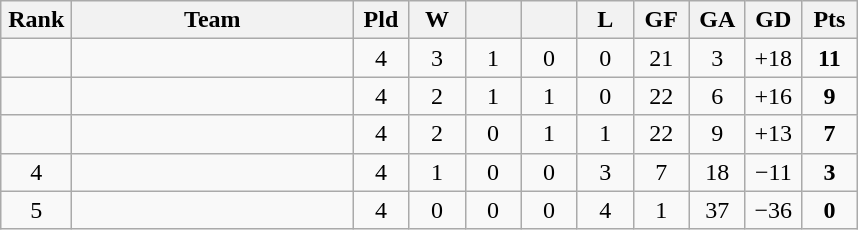<table class="wikitable" style="text-align: center;">
<tr>
<th width="40">Rank</th>
<th width="180">Team</th>
<th width="30">Pld</th>
<th width="30">W</th>
<th width="30"></th>
<th width="30"></th>
<th width="30">L</th>
<th width="30">GF</th>
<th width="30">GA</th>
<th width="30">GD</th>
<th width="30">Pts</th>
</tr>
<tr>
<td></td>
<td style="text-align:left;"></td>
<td>4</td>
<td>3</td>
<td>1</td>
<td>0</td>
<td>0</td>
<td>21</td>
<td>3</td>
<td>+18</td>
<td><strong>11</strong></td>
</tr>
<tr>
<td></td>
<td style="text-align:left;"></td>
<td>4</td>
<td>2</td>
<td>1</td>
<td>1</td>
<td>0</td>
<td>22</td>
<td>6</td>
<td>+16</td>
<td><strong>9</strong></td>
</tr>
<tr>
<td></td>
<td style="text-align:left;"></td>
<td>4</td>
<td>2</td>
<td>0</td>
<td>1</td>
<td>1</td>
<td>22</td>
<td>9</td>
<td>+13</td>
<td><strong>7</strong></td>
</tr>
<tr>
<td>4</td>
<td style="text-align:left;"><strong></strong></td>
<td>4</td>
<td>1</td>
<td>0</td>
<td>0</td>
<td>3</td>
<td>7</td>
<td>18</td>
<td>−11</td>
<td><strong>3</strong></td>
</tr>
<tr>
<td>5</td>
<td style="text-align:left;"></td>
<td>4</td>
<td>0</td>
<td>0</td>
<td>0</td>
<td>4</td>
<td>1</td>
<td>37</td>
<td>−36</td>
<td><strong>0</strong></td>
</tr>
</table>
